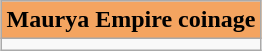<table class="wikitable" style="margin:0 auto;"  align="center"  colspan="1" cellpadding="3" style="font-size: 80%;">
<tr>
<td align=center colspan=1 style="background:#F4A460; font-size: 100%;"><strong>Maurya Empire coinage</strong></td>
</tr>
<tr>
<td></td>
</tr>
</table>
